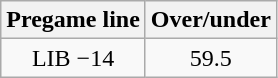<table class="wikitable">
<tr align="center">
<th style=>Pregame line</th>
<th style=>Over/under</th>
</tr>
<tr align="center">
<td>LIB −14</td>
<td>59.5</td>
</tr>
</table>
